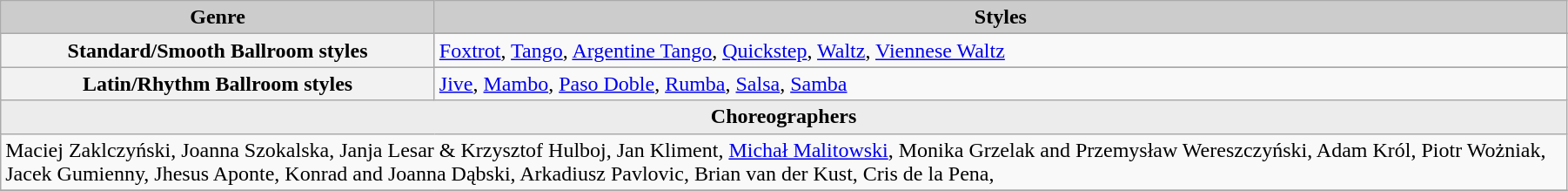<table class=wikitable width="95%">
<tr>
<th scope="column" style="background:#CCCCCC;" width="325">Genre</th>
<th ! scope="column" style="background:#CCCCCC;">Styles</th>
</tr>
<tr>
<th scope="row" rowspan=2>Standard/Smooth Ballroom styles</th>
</tr>
<tr>
<td><a href='#'>Foxtrot</a>, <a href='#'>Tango</a>, <a href='#'>Argentine Tango</a>, <a href='#'>Quickstep</a>, <a href='#'>Waltz</a>, <a href='#'>Viennese Waltz</a></td>
</tr>
<tr>
<th scope="row" rowspan=2>Latin/Rhythm Ballroom styles</th>
</tr>
<tr>
<td><a href='#'>Jive</a>, <a href='#'>Mambo</a>, <a href='#'>Paso Doble</a>, <a href='#'>Rumba</a>, <a href='#'>Salsa</a>, <a href='#'>Samba</a></td>
</tr>
<tr>
<th scope="row" colspan=2 style="background:#ECECEC;">Choreographers</th>
</tr>
<tr>
<td colspan=2>Maciej Zaklczyński, Joanna Szokalska, Janja Lesar & Krzysztof Hulboj, Jan Kliment, <a href='#'>Michał Malitowski</a>, Monika Grzelak and Przemysław Wereszczyński, Adam Król, Piotr Wożniak, Jacek Gumienny, Jhesus Aponte, Konrad and Joanna Dąbski, Arkadiusz Pavlovic, Brian van der Kust, Cris de la Pena,</td>
</tr>
<tr>
</tr>
</table>
